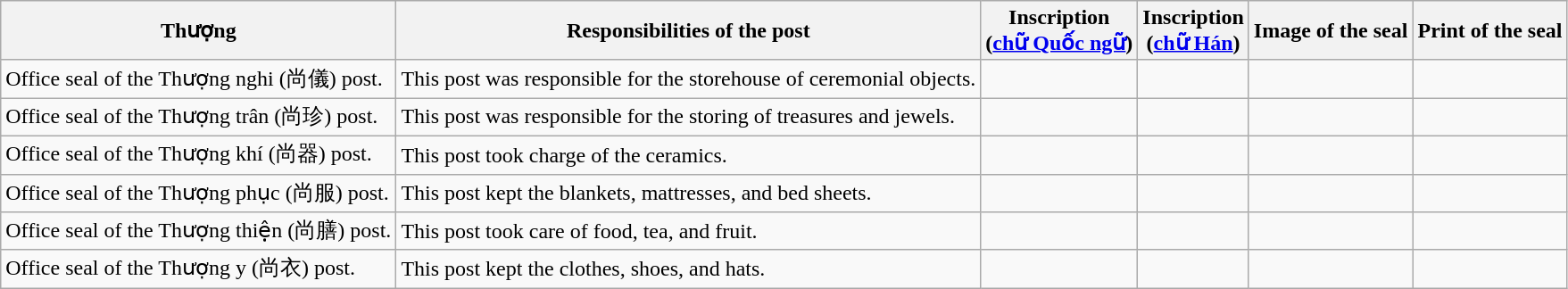<table class="wikitable">
<tr>
<th>Thượng</th>
<th>Responsibilities of the post</th>
<th>Inscription<br>(<a href='#'>chữ Quốc ngữ</a>)</th>
<th>Inscription<br>(<a href='#'>chữ Hán</a>)</th>
<th>Image of the seal</th>
<th>Print of the seal</th>
</tr>
<tr>
<td>Office seal of the Thượng nghi (尚儀) post.</td>
<td>This post was responsible for the storehouse of ceremonial objects.</td>
<td></td>
<td></td>
<td></td>
<td></td>
</tr>
<tr>
<td>Office seal of the Thượng trân (尚珍) post.</td>
<td>This post was responsible for the storing of treasures and jewels.</td>
<td></td>
<td></td>
<td></td>
<td></td>
</tr>
<tr>
<td>Office seal of the Thượng khí (尚器) post.</td>
<td>This post took charge of the ceramics.</td>
<td></td>
<td></td>
<td></td>
<td></td>
</tr>
<tr>
<td>Office seal of the Thượng phục (尚服) post.</td>
<td>This post kept the blankets, mattresses, and bed sheets.</td>
<td></td>
<td></td>
<td></td>
<td></td>
</tr>
<tr>
<td>Office seal of the Thượng thiện (尚膳) post.</td>
<td>This post took care of food, tea, and fruit.</td>
<td></td>
<td></td>
<td></td>
<td></td>
</tr>
<tr>
<td>Office seal of the Thượng y (尚衣) post.</td>
<td>This post kept the clothes, shoes, and hats.</td>
<td></td>
<td></td>
<td></td>
<td></td>
</tr>
</table>
